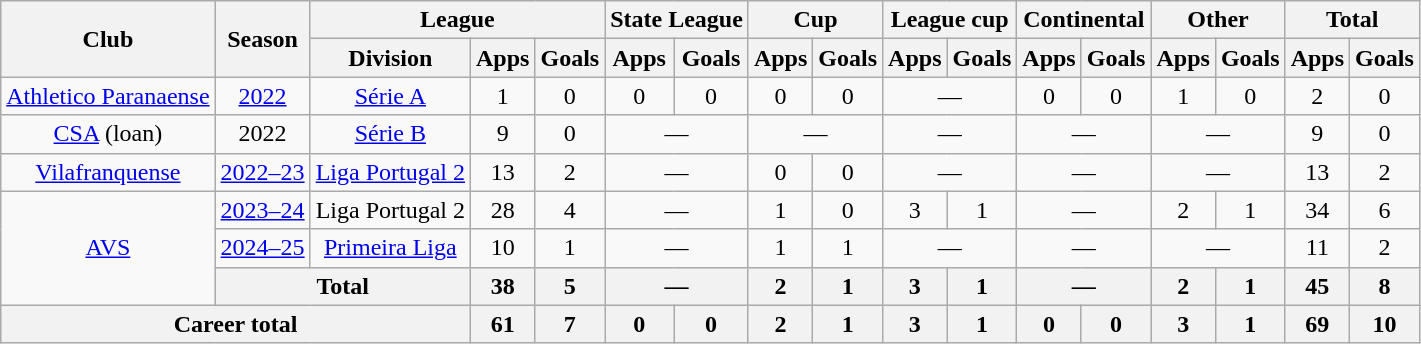<table class="wikitable" style="text-align: center;">
<tr>
<th rowspan="2">Club</th>
<th rowspan="2">Season</th>
<th colspan="3">League</th>
<th colspan="2">State League</th>
<th colspan="2">Cup</th>
<th colspan="2">League cup</th>
<th colspan="2">Continental</th>
<th colspan="2">Other</th>
<th colspan="2">Total</th>
</tr>
<tr>
<th>Division</th>
<th>Apps</th>
<th>Goals</th>
<th>Apps</th>
<th>Goals</th>
<th>Apps</th>
<th>Goals</th>
<th>Apps</th>
<th>Goals</th>
<th>Apps</th>
<th>Goals</th>
<th>Apps</th>
<th>Goals</th>
<th>Apps</th>
<th>Goals</th>
</tr>
<tr>
<td valign="center"><a href='#'>Athletico Paranaense</a></td>
<td><a href='#'>2022</a></td>
<td><a href='#'>Série A</a></td>
<td>1</td>
<td>0</td>
<td>0</td>
<td>0</td>
<td>0</td>
<td>0</td>
<td colspan="2">—</td>
<td>0</td>
<td>0</td>
<td>1</td>
<td>0</td>
<td>2</td>
<td>0</td>
</tr>
<tr>
<td valign="center"><a href='#'>CSA</a> (loan)</td>
<td>2022</td>
<td><a href='#'>Série B</a></td>
<td>9</td>
<td>0</td>
<td colspan=2>—</td>
<td colspan=2>—</td>
<td colspan="2">—</td>
<td colspan=2>—</td>
<td colspan=2>—</td>
<td>9</td>
<td>0</td>
</tr>
<tr>
<td valign="center"><a href='#'>Vilafranquense</a></td>
<td><a href='#'>2022–23</a></td>
<td><a href='#'>Liga Portugal 2</a></td>
<td>13</td>
<td>2</td>
<td colspan=2>—</td>
<td>0</td>
<td>0</td>
<td colspan="2">—</td>
<td colspan=2>—</td>
<td colspan=2>—</td>
<td>13</td>
<td>2</td>
</tr>
<tr>
<td valign="center" rowspan="3"><a href='#'>AVS</a></td>
<td><a href='#'>2023–24</a></td>
<td>Liga Portugal 2</td>
<td>28</td>
<td>4</td>
<td colspan=2>—</td>
<td>1</td>
<td>0</td>
<td>3</td>
<td>1</td>
<td colspan=2>—</td>
<td>2</td>
<td>1</td>
<td>34</td>
<td>6</td>
</tr>
<tr>
<td><a href='#'>2024–25</a></td>
<td><a href='#'>Primeira Liga</a></td>
<td>10</td>
<td>1</td>
<td colspan=2>—</td>
<td>1</td>
<td>1</td>
<td colspan="2">—</td>
<td colspan=2>—</td>
<td colspan=2>—</td>
<td>11</td>
<td>2</td>
</tr>
<tr>
<th colspan="2">Total</th>
<th>38</th>
<th>5</th>
<th colspan=2>—</th>
<th>2</th>
<th>1</th>
<th>3</th>
<th>1</th>
<th colspan=2>—</th>
<th>2</th>
<th>1</th>
<th>45</th>
<th>8</th>
</tr>
<tr>
<th colspan="3"><strong>Career total</strong></th>
<th>61</th>
<th>7</th>
<th>0</th>
<th>0</th>
<th>2</th>
<th>1</th>
<th>3</th>
<th>1</th>
<th>0</th>
<th>0</th>
<th>3</th>
<th>1</th>
<th>69</th>
<th>10</th>
</tr>
</table>
